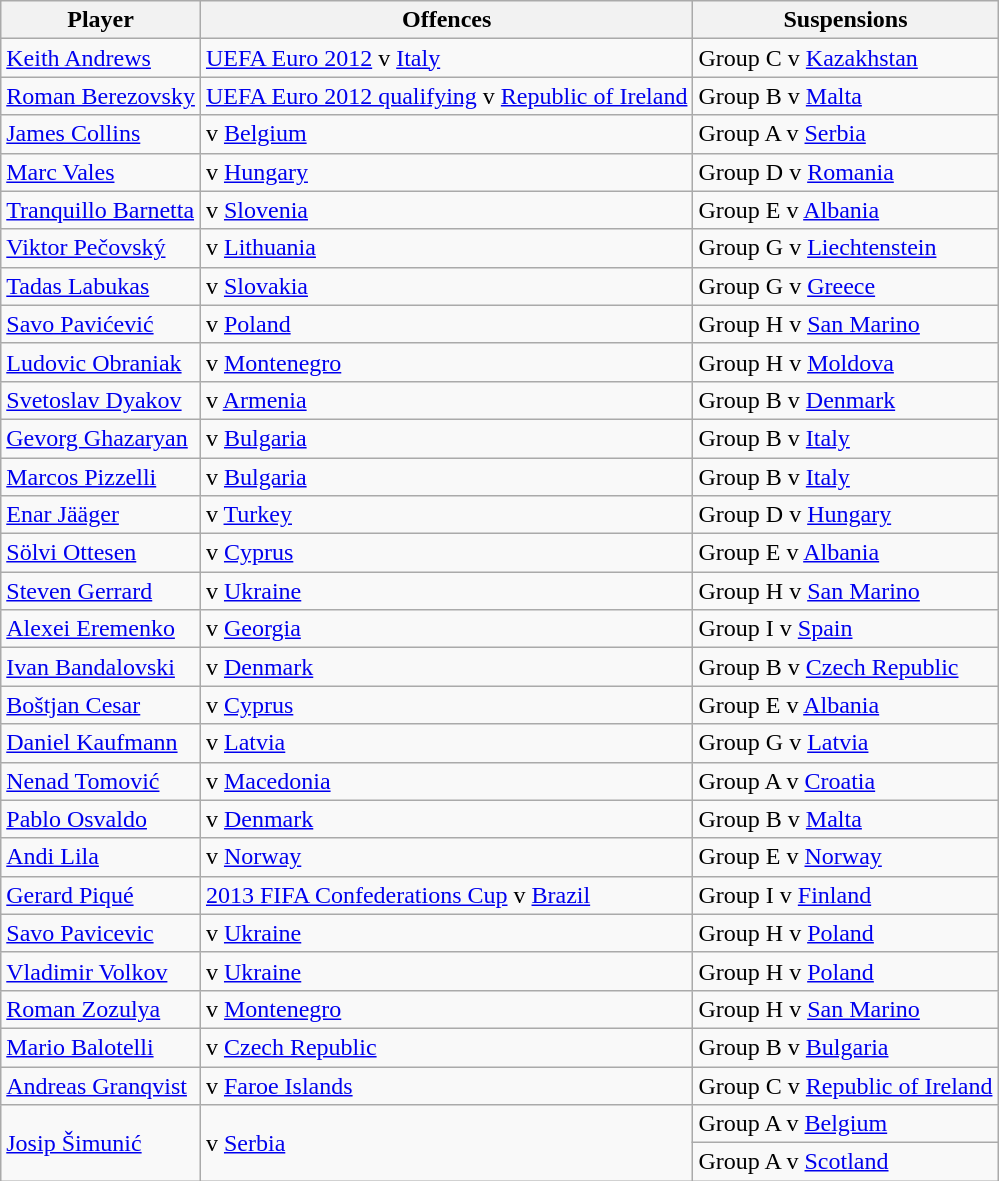<table class="wikitable">
<tr>
<th>Player</th>
<th>Offences</th>
<th>Suspensions</th>
</tr>
<tr>
<td> <a href='#'>Keith Andrews</a></td>
<td> <a href='#'>UEFA Euro 2012</a> v <a href='#'>Italy</a></td>
<td>Group C v <a href='#'>Kazakhstan</a></td>
</tr>
<tr>
<td> <a href='#'>Roman Berezovsky</a></td>
<td> <a href='#'>UEFA Euro 2012 qualifying</a> v <a href='#'>Republic of Ireland</a></td>
<td>Group B v <a href='#'>Malta</a></td>
</tr>
<tr>
<td> <a href='#'>James Collins</a></td>
<td> v <a href='#'>Belgium</a></td>
<td>Group A v <a href='#'>Serbia</a></td>
</tr>
<tr>
<td> <a href='#'>Marc Vales</a></td>
<td> v <a href='#'>Hungary</a></td>
<td>Group D v <a href='#'>Romania</a></td>
</tr>
<tr>
<td> <a href='#'>Tranquillo Barnetta</a></td>
<td> v <a href='#'>Slovenia</a></td>
<td>Group E v <a href='#'>Albania</a></td>
</tr>
<tr>
<td> <a href='#'>Viktor Pečovský</a></td>
<td> v <a href='#'>Lithuania</a></td>
<td>Group G v <a href='#'>Liechtenstein</a></td>
</tr>
<tr>
<td> <a href='#'>Tadas Labukas</a></td>
<td> v <a href='#'>Slovakia</a></td>
<td>Group G v <a href='#'>Greece</a></td>
</tr>
<tr>
<td> <a href='#'>Savo Pavićević</a></td>
<td> v <a href='#'>Poland</a></td>
<td>Group H v <a href='#'>San Marino</a></td>
</tr>
<tr>
<td> <a href='#'>Ludovic Obraniak</a></td>
<td> v <a href='#'>Montenegro</a></td>
<td>Group H v <a href='#'>Moldova</a></td>
</tr>
<tr>
<td> <a href='#'>Svetoslav Dyakov</a></td>
<td> v <a href='#'>Armenia</a></td>
<td>Group B v <a href='#'>Denmark</a></td>
</tr>
<tr>
<td> <a href='#'>Gevorg Ghazaryan</a></td>
<td> v <a href='#'>Bulgaria</a></td>
<td>Group B v <a href='#'>Italy</a></td>
</tr>
<tr>
<td> <a href='#'>Marcos Pizzelli</a></td>
<td> v <a href='#'>Bulgaria</a></td>
<td>Group B v <a href='#'>Italy</a></td>
</tr>
<tr>
<td> <a href='#'>Enar Jääger</a></td>
<td> v <a href='#'>Turkey</a></td>
<td>Group D v <a href='#'>Hungary</a></td>
</tr>
<tr>
<td> <a href='#'>Sölvi Ottesen</a></td>
<td> v <a href='#'>Cyprus</a></td>
<td>Group E v <a href='#'>Albania</a></td>
</tr>
<tr>
<td> <a href='#'>Steven Gerrard</a></td>
<td> v <a href='#'>Ukraine</a></td>
<td>Group H v <a href='#'>San Marino</a></td>
</tr>
<tr>
<td> <a href='#'>Alexei Eremenko</a></td>
<td> v <a href='#'>Georgia</a></td>
<td>Group I v <a href='#'>Spain</a></td>
</tr>
<tr>
<td> <a href='#'>Ivan Bandalovski</a></td>
<td> v <a href='#'>Denmark</a></td>
<td>Group B v <a href='#'>Czech Republic</a></td>
</tr>
<tr>
<td> <a href='#'>Boštjan Cesar</a></td>
<td> v <a href='#'>Cyprus</a></td>
<td>Group E v <a href='#'>Albania</a></td>
</tr>
<tr>
<td> <a href='#'>Daniel Kaufmann</a></td>
<td> v <a href='#'>Latvia</a></td>
<td>Group G v <a href='#'>Latvia</a></td>
</tr>
<tr>
<td> <a href='#'>Nenad Tomović</a></td>
<td> v <a href='#'>Macedonia</a></td>
<td>Group A v <a href='#'>Croatia</a></td>
</tr>
<tr>
<td> <a href='#'>Pablo Osvaldo</a></td>
<td> v <a href='#'>Denmark</a></td>
<td>Group B v <a href='#'>Malta</a></td>
</tr>
<tr>
<td> <a href='#'>Andi Lila</a></td>
<td> v <a href='#'>Norway</a></td>
<td>Group E v <a href='#'>Norway</a></td>
</tr>
<tr>
<td> <a href='#'>Gerard Piqué</a></td>
<td> <a href='#'>2013 FIFA Confederations Cup</a> v <a href='#'>Brazil</a></td>
<td>Group I v <a href='#'>Finland</a></td>
</tr>
<tr>
<td> <a href='#'>Savo Pavicevic</a></td>
<td> v <a href='#'>Ukraine</a></td>
<td>Group H v <a href='#'>Poland</a></td>
</tr>
<tr>
<td> <a href='#'>Vladimir Volkov</a></td>
<td> v <a href='#'>Ukraine</a></td>
<td>Group H v <a href='#'>Poland</a></td>
</tr>
<tr>
<td> <a href='#'>Roman Zozulya</a></td>
<td> v <a href='#'>Montenegro</a></td>
<td>Group H v <a href='#'>San Marino</a></td>
</tr>
<tr>
<td> <a href='#'>Mario Balotelli</a></td>
<td> v <a href='#'>Czech Republic</a></td>
<td>Group B v <a href='#'>Bulgaria</a></td>
</tr>
<tr>
<td> <a href='#'>Andreas Granqvist</a></td>
<td> v <a href='#'>Faroe Islands</a></td>
<td>Group C v <a href='#'>Republic of Ireland</a></td>
</tr>
<tr>
<td rowspan=2> <a href='#'>Josip Šimunić</a></td>
<td rowspan=2> v <a href='#'>Serbia</a></td>
<td>Group A v <a href='#'>Belgium</a></td>
</tr>
<tr>
<td>Group A v <a href='#'>Scotland</a></td>
</tr>
</table>
